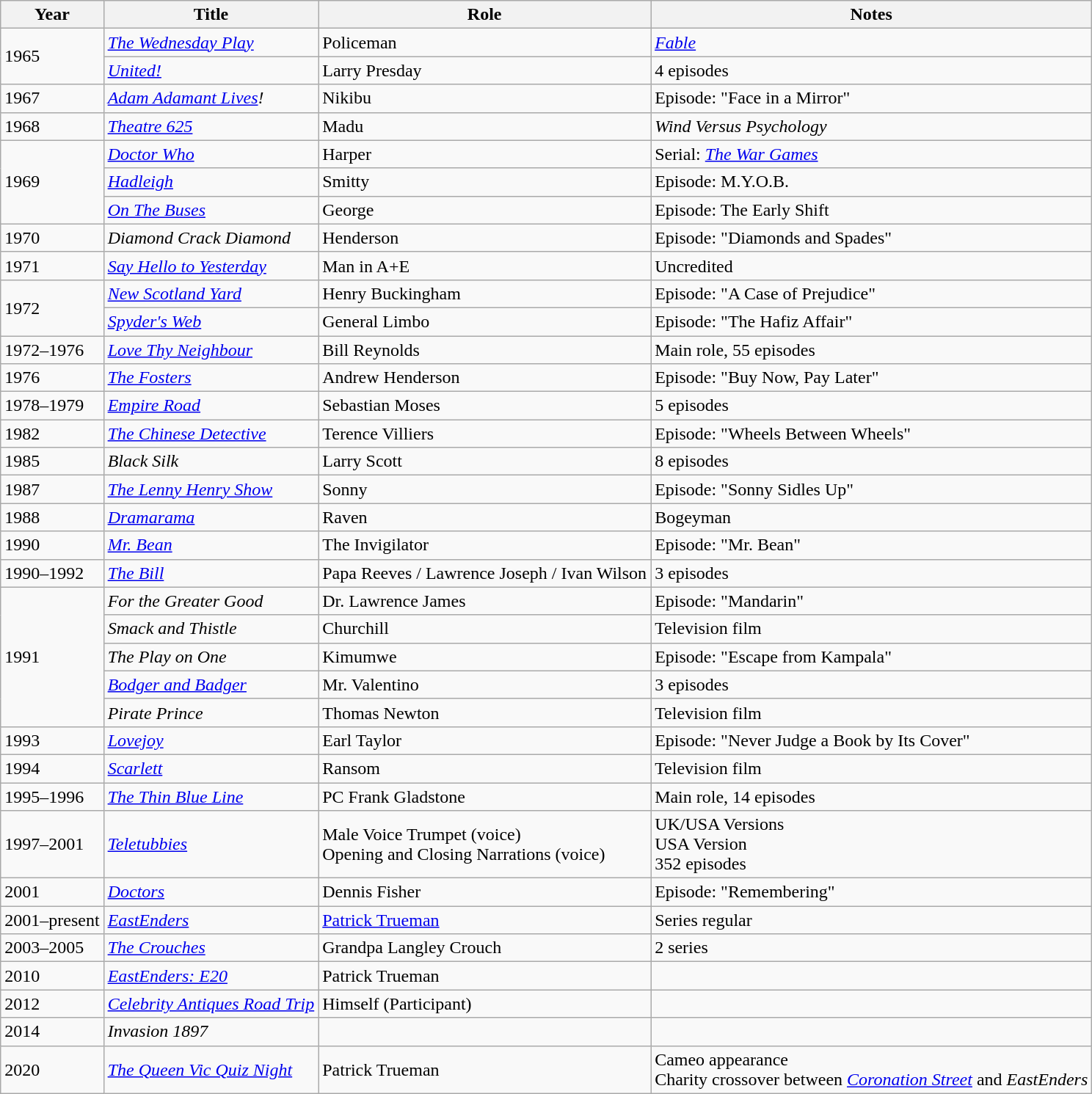<table class="wikitable sortable">
<tr>
<th>Year</th>
<th>Title</th>
<th>Role</th>
<th>Notes</th>
</tr>
<tr>
<td rowspan="2">1965</td>
<td><em><a href='#'>The Wednesday Play</a></em></td>
<td>Policeman</td>
<td><em><a href='#'>Fable</a></em></td>
</tr>
<tr>
<td><em><a href='#'>United!</a></em></td>
<td>Larry Presday</td>
<td>4 episodes</td>
</tr>
<tr>
<td>1967</td>
<td><em><a href='#'>Adam Adamant Lives</a>!</em></td>
<td>Nikibu</td>
<td>Episode: "Face in a Mirror"</td>
</tr>
<tr>
<td>1968</td>
<td><em><a href='#'>Theatre 625</a></em></td>
<td>Madu</td>
<td><em>Wind Versus Psychology</em></td>
</tr>
<tr>
<td rowspan="3">1969</td>
<td><em><a href='#'>Doctor Who</a></em></td>
<td>Harper</td>
<td>Serial: <em><a href='#'>The War Games</a></em></td>
</tr>
<tr>
<td><em><a href='#'>Hadleigh</a></em></td>
<td>Smitty</td>
<td>Episode: M.Y.O.B.</td>
</tr>
<tr>
<td><em><a href='#'>On The Buses</a></em></td>
<td>George</td>
<td>Episode: The Early Shift</td>
</tr>
<tr>
<td>1970</td>
<td><em>Diamond Crack Diamond</em></td>
<td>Henderson</td>
<td>Episode: "Diamonds and Spades"</td>
</tr>
<tr>
<td>1971</td>
<td><em><a href='#'>Say Hello to Yesterday</a></em></td>
<td>Man in A+E</td>
<td>Uncredited</td>
</tr>
<tr>
<td rowspan="2">1972</td>
<td><em><a href='#'>New Scotland Yard</a></em></td>
<td>Henry Buckingham</td>
<td>Episode: "A Case of Prejudice"</td>
</tr>
<tr>
<td><em><a href='#'>Spyder's Web</a></em></td>
<td>General Limbo</td>
<td>Episode: "The Hafiz Affair"</td>
</tr>
<tr>
<td>1972–1976</td>
<td><em><a href='#'>Love Thy Neighbour</a></em></td>
<td>Bill Reynolds</td>
<td>Main role, 55 episodes</td>
</tr>
<tr>
<td>1976</td>
<td><em><a href='#'>The Fosters</a></em></td>
<td>Andrew Henderson</td>
<td>Episode: "Buy Now, Pay Later"</td>
</tr>
<tr>
<td>1978–1979</td>
<td><em><a href='#'>Empire Road</a></em></td>
<td>Sebastian Moses</td>
<td>5 episodes</td>
</tr>
<tr>
<td>1982</td>
<td><em><a href='#'>The Chinese Detective</a></em></td>
<td>Terence Villiers</td>
<td>Episode: "Wheels Between Wheels"</td>
</tr>
<tr>
<td>1985</td>
<td><em>Black Silk</em></td>
<td>Larry Scott</td>
<td>8 episodes</td>
</tr>
<tr>
<td>1987</td>
<td><em><a href='#'>The Lenny Henry Show</a></em></td>
<td>Sonny</td>
<td>Episode: "Sonny Sidles Up"</td>
</tr>
<tr>
<td>1988</td>
<td><em><a href='#'>Dramarama</a></em></td>
<td>Raven</td>
<td>Bogeyman</td>
</tr>
<tr>
<td>1990</td>
<td><em><a href='#'>Mr. Bean</a></em></td>
<td>The Invigilator</td>
<td>Episode: "Mr. Bean"</td>
</tr>
<tr>
<td>1990–1992</td>
<td><em><a href='#'>The Bill</a></em></td>
<td>Papa Reeves / Lawrence Joseph / Ivan Wilson</td>
<td>3 episodes</td>
</tr>
<tr>
<td rowspan=5>1991</td>
<td><em>For the Greater Good</em></td>
<td>Dr. Lawrence James</td>
<td>Episode: "Mandarin"</td>
</tr>
<tr>
<td><em>Smack and Thistle</em></td>
<td>Churchill</td>
<td>Television film</td>
</tr>
<tr>
<td><em>The Play on One</em></td>
<td>Kimumwe</td>
<td>Episode: "Escape from Kampala"</td>
</tr>
<tr>
<td><em><a href='#'>Bodger and Badger</a></em></td>
<td>Mr. Valentino</td>
<td>3 episodes</td>
</tr>
<tr>
<td><em>Pirate Prince</em></td>
<td>Thomas Newton</td>
<td>Television film</td>
</tr>
<tr>
<td>1993</td>
<td><em><a href='#'>Lovejoy</a></em></td>
<td>Earl Taylor</td>
<td>Episode: "Never Judge a Book by Its Cover"</td>
</tr>
<tr>
<td>1994</td>
<td><em><a href='#'>Scarlett</a></em></td>
<td>Ransom</td>
<td>Television film</td>
</tr>
<tr>
<td>1995–1996</td>
<td><em><a href='#'>The Thin Blue Line</a></em></td>
<td>PC Frank Gladstone</td>
<td>Main role, 14 episodes</td>
</tr>
<tr>
<td>1997–2001</td>
<td><em><a href='#'>Teletubbies</a></em></td>
<td>Male Voice Trumpet (voice)<br>Opening and Closing Narrations (voice)</td>
<td>UK/USA Versions<br>USA Version<br>352 episodes</td>
</tr>
<tr>
<td>2001</td>
<td><em><a href='#'>Doctors</a></em></td>
<td>Dennis Fisher</td>
<td>Episode: "Remembering"</td>
</tr>
<tr>
<td>2001–present</td>
<td><em><a href='#'>EastEnders</a></em></td>
<td><a href='#'>Patrick Trueman</a></td>
<td>Series regular</td>
</tr>
<tr>
<td>2003–2005</td>
<td><em><a href='#'>The Crouches</a></em></td>
<td>Grandpa Langley Crouch</td>
<td>2 series</td>
</tr>
<tr>
<td>2010</td>
<td><em><a href='#'>EastEnders: E20</a></em></td>
<td>Patrick Trueman</td>
<td></td>
</tr>
<tr>
<td>2012</td>
<td><em><a href='#'>Celebrity Antiques Road Trip</a></em></td>
<td>Himself (Participant)</td>
<td></td>
</tr>
<tr>
<td>2014</td>
<td><em>Invasion 1897</em></td>
<td></td>
<td></td>
</tr>
<tr>
<td>2020</td>
<td><em><a href='#'>The Queen Vic Quiz Night</a></em></td>
<td>Patrick Trueman</td>
<td>Cameo appearance <br> Charity crossover between <em><a href='#'>Coronation Street</a></em> and <em>EastEnders</em></td>
</tr>
</table>
